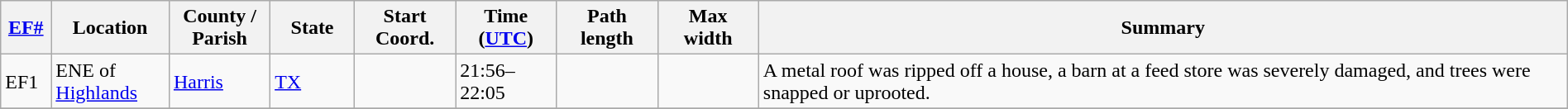<table class="wikitable sortable" style="width:100%;">
<tr>
<th scope="col"  style="width:3%; text-align:center;"><a href='#'>EF#</a></th>
<th scope="col"  style="width:7%; text-align:center;" class="unsortable">Location</th>
<th scope="col"  style="width:6%; text-align:center;" class="unsortable">County / Parish</th>
<th scope="col"  style="width:5%; text-align:center;">State</th>
<th scope="col"  style="width:6%; text-align:center;">Start Coord.</th>
<th scope="col"  style="width:6%; text-align:center;">Time (<a href='#'>UTC</a>)</th>
<th scope="col"  style="width:6%; text-align:center;">Path length</th>
<th scope="col"  style="width:6%; text-align:center;">Max width</th>
<th scope="col" class="unsortable" style="width:48%; text-align:center;">Summary</th>
</tr>
<tr>
<td bgcolor=>EF1</td>
<td>ENE of <a href='#'>Highlands</a></td>
<td><a href='#'>Harris</a></td>
<td><a href='#'>TX</a></td>
<td></td>
<td>21:56–22:05</td>
<td></td>
<td></td>
<td>A metal roof was ripped off a house, a barn at a feed store was severely damaged, and trees were snapped or uprooted.</td>
</tr>
<tr>
</tr>
</table>
